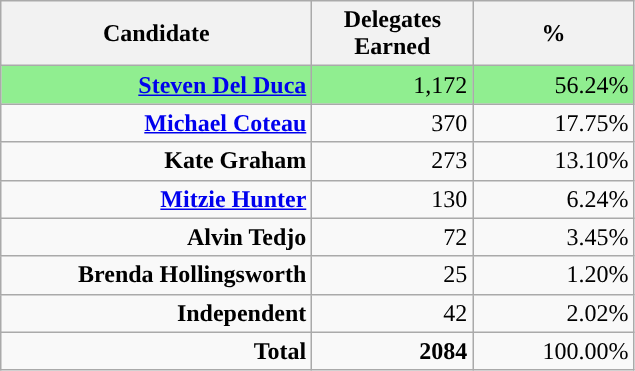<table class="wikitable">
<tr>
<th style="width:200px;">Candidate</th>
<th style="width:100px;">Delegates Earned</th>
<th style="width:100px;">%</th>
</tr>
<tr style="text-align:right;background:lightgreen;">
<td><strong><a href='#'>Steven Del Duca</a></strong></td>
<td>1,172</td>
<td>56.24%</td>
</tr>
<tr style="text-align:right;">
<td><strong><a href='#'>Michael Coteau</a></strong></td>
<td>370</td>
<td>17.75%</td>
</tr>
<tr style="text-align:right;">
<td><strong>Kate Graham</strong></td>
<td>273</td>
<td>13.10%</td>
</tr>
<tr style="text-align:right;">
<td><strong><a href='#'>Mitzie Hunter</a></strong></td>
<td>130</td>
<td>6.24%</td>
</tr>
<tr style="text-align:right;">
<td><strong>Alvin Tedjo</strong></td>
<td>72</td>
<td>3.45%</td>
</tr>
<tr style="text-align:right;">
<td><strong>Brenda Hollingsworth</strong></td>
<td>25</td>
<td>1.20%</td>
</tr>
<tr style="text-align:right;">
<td><strong>Independent</strong></td>
<td>42</td>
<td>2.02%</td>
</tr>
<tr style="text-align:right;">
<td><strong>Total</strong></td>
<td><strong>2084</strong></td>
<td>100.00%</td>
</tr>
</table>
